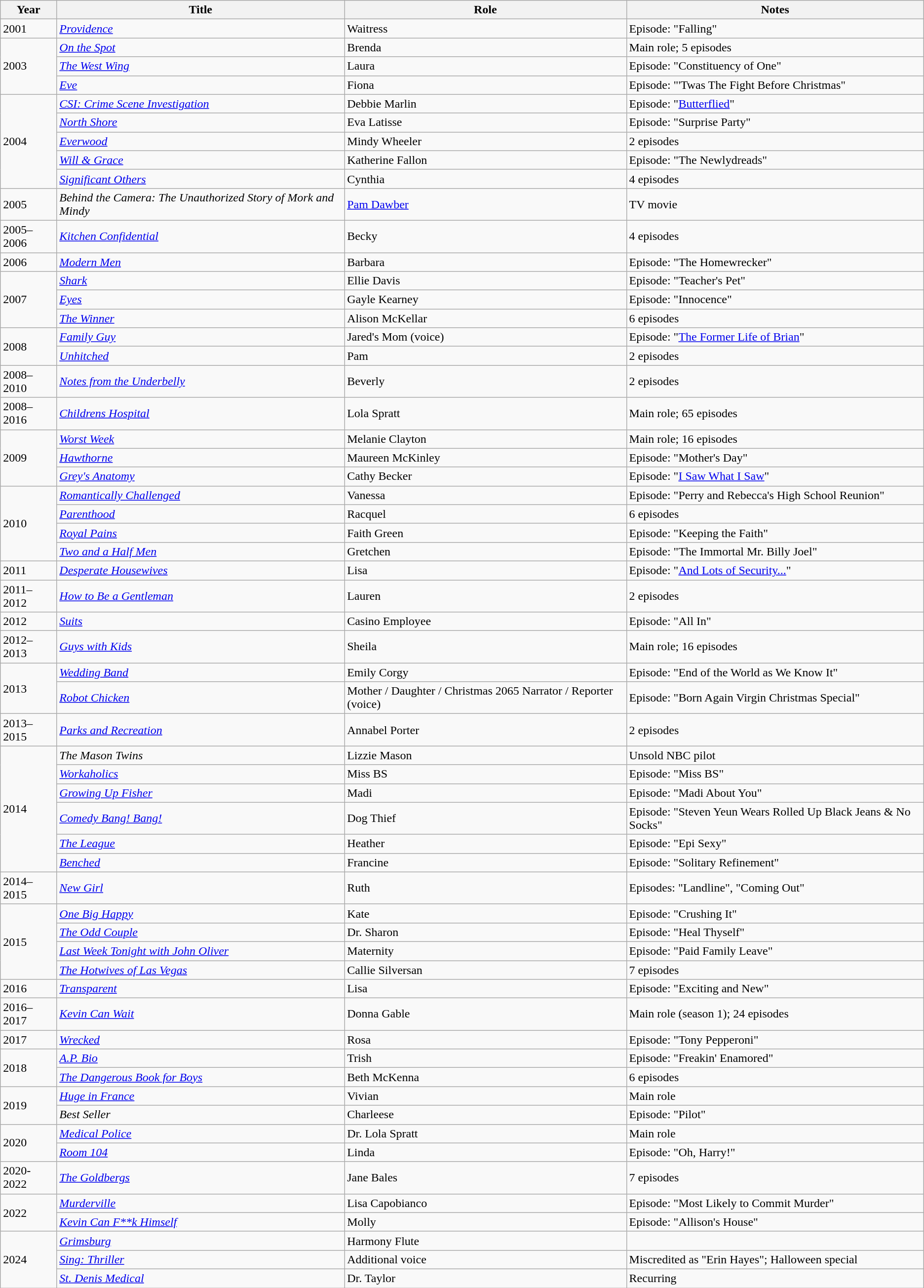<table class="wikitable sortable">
<tr>
<th>Year</th>
<th>Title</th>
<th>Role</th>
<th class="unsortable">Notes</th>
</tr>
<tr>
<td>2001</td>
<td><em><a href='#'>Providence</a></em></td>
<td>Waitress</td>
<td>Episode: "Falling"</td>
</tr>
<tr>
<td rowspan="3">2003</td>
<td><em><a href='#'>On the Spot</a></em></td>
<td>Brenda</td>
<td>Main role; 5 episodes</td>
</tr>
<tr>
<td><em><a href='#'>The West Wing</a></em></td>
<td>Laura</td>
<td>Episode: "Constituency of One"</td>
</tr>
<tr>
<td><em><a href='#'>Eve</a></em></td>
<td>Fiona</td>
<td>Episode: "'Twas The Fight Before Christmas"</td>
</tr>
<tr>
<td rowspan="5">2004</td>
<td><em><a href='#'>CSI: Crime Scene Investigation</a></em></td>
<td>Debbie Marlin</td>
<td>Episode: "<a href='#'>Butterflied</a>"</td>
</tr>
<tr>
<td><em><a href='#'>North Shore</a></em></td>
<td>Eva Latisse</td>
<td>Episode: "Surprise Party"</td>
</tr>
<tr>
<td><em><a href='#'>Everwood</a></em></td>
<td>Mindy Wheeler</td>
<td>2 episodes</td>
</tr>
<tr>
<td><em><a href='#'>Will & Grace</a></em></td>
<td>Katherine Fallon</td>
<td>Episode: "The Newlydreads"</td>
</tr>
<tr>
<td><em><a href='#'>Significant Others</a></em></td>
<td>Cynthia</td>
<td>4 episodes</td>
</tr>
<tr>
<td>2005</td>
<td><em>Behind the Camera: The Unauthorized Story of Mork and Mindy</em></td>
<td><a href='#'>Pam Dawber</a></td>
<td>TV movie</td>
</tr>
<tr>
<td>2005–2006</td>
<td><em><a href='#'>Kitchen Confidential</a></em></td>
<td>Becky</td>
<td>4 episodes</td>
</tr>
<tr>
<td>2006</td>
<td><em><a href='#'>Modern Men</a></em></td>
<td>Barbara</td>
<td>Episode: "The Homewrecker"</td>
</tr>
<tr>
<td rowspan="3">2007</td>
<td><em><a href='#'>Shark</a></em></td>
<td>Ellie Davis</td>
<td>Episode: "Teacher's Pet"</td>
</tr>
<tr>
<td><em><a href='#'>Eyes</a></em></td>
<td>Gayle Kearney</td>
<td>Episode: "Innocence"</td>
</tr>
<tr>
<td><em><a href='#'>The Winner</a></em></td>
<td>Alison McKellar</td>
<td>6 episodes</td>
</tr>
<tr>
<td rowspan="2">2008</td>
<td><em><a href='#'>Family Guy</a></em></td>
<td>Jared's Mom (voice)</td>
<td>Episode: "<a href='#'>The Former Life of Brian</a>"</td>
</tr>
<tr>
<td><em><a href='#'>Unhitched</a></em></td>
<td>Pam</td>
<td>2 episodes</td>
</tr>
<tr>
<td>2008–2010</td>
<td><em><a href='#'>Notes from the Underbelly</a></em></td>
<td>Beverly</td>
<td>2 episodes</td>
</tr>
<tr>
<td>2008–2016</td>
<td><em><a href='#'>Childrens Hospital</a></em></td>
<td>Lola Spratt</td>
<td>Main role; 65 episodes</td>
</tr>
<tr>
<td rowspan="3">2009</td>
<td><em><a href='#'>Worst Week</a></em></td>
<td>Melanie Clayton</td>
<td>Main role; 16 episodes</td>
</tr>
<tr>
<td><em><a href='#'>Hawthorne</a></em></td>
<td>Maureen McKinley</td>
<td>Episode: "Mother's Day"</td>
</tr>
<tr>
<td><em><a href='#'>Grey's Anatomy</a></em></td>
<td>Cathy Becker</td>
<td>Episode: "<a href='#'>I Saw What I Saw</a>"</td>
</tr>
<tr>
<td rowspan="4">2010</td>
<td><em><a href='#'>Romantically Challenged</a></em></td>
<td>Vanessa</td>
<td>Episode: "Perry and Rebecca's High School Reunion"</td>
</tr>
<tr>
<td><em><a href='#'>Parenthood</a></em></td>
<td>Racquel</td>
<td>6 episodes</td>
</tr>
<tr>
<td><em><a href='#'>Royal Pains</a></em></td>
<td>Faith Green</td>
<td>Episode: "Keeping the Faith"</td>
</tr>
<tr>
<td><em><a href='#'>Two and a Half Men</a></em></td>
<td>Gretchen</td>
<td>Episode: "The Immortal Mr. Billy Joel"</td>
</tr>
<tr>
<td>2011</td>
<td><em><a href='#'>Desperate Housewives</a></em></td>
<td>Lisa</td>
<td>Episode: "<a href='#'>And Lots of Security...</a>"</td>
</tr>
<tr>
<td>2011–2012</td>
<td><em><a href='#'>How to Be a Gentleman</a></em></td>
<td>Lauren</td>
<td>2 episodes</td>
</tr>
<tr>
<td>2012</td>
<td><em><a href='#'>Suits</a></em></td>
<td>Casino Employee</td>
<td>Episode: "All In"</td>
</tr>
<tr>
<td>2012–2013</td>
<td><em><a href='#'>Guys with Kids</a></em></td>
<td>Sheila</td>
<td>Main role; 16 episodes</td>
</tr>
<tr>
<td rowspan="2">2013</td>
<td><em><a href='#'>Wedding Band</a></em></td>
<td>Emily Corgy</td>
<td>Episode: "End of the World as We Know It"</td>
</tr>
<tr>
<td><em><a href='#'>Robot Chicken</a></em></td>
<td>Mother / Daughter / Christmas 2065 Narrator / Reporter (voice)</td>
<td>Episode: "Born Again Virgin Christmas Special"</td>
</tr>
<tr>
<td>2013–2015</td>
<td><em><a href='#'>Parks and Recreation</a></em></td>
<td>Annabel Porter</td>
<td>2 episodes</td>
</tr>
<tr>
<td rowspan="6">2014</td>
<td><em>The Mason Twins</em></td>
<td>Lizzie Mason</td>
<td>Unsold NBC pilot</td>
</tr>
<tr>
<td><em><a href='#'>Workaholics</a></em></td>
<td>Miss BS</td>
<td>Episode: "Miss BS"</td>
</tr>
<tr>
<td><em><a href='#'>Growing Up Fisher</a></em></td>
<td>Madi</td>
<td>Episode: "Madi About You"</td>
</tr>
<tr>
<td><em><a href='#'>Comedy Bang! Bang!</a></em></td>
<td>Dog Thief</td>
<td>Episode: "Steven Yeun Wears Rolled Up Black Jeans & No Socks"</td>
</tr>
<tr>
<td><em><a href='#'>The League</a></em></td>
<td>Heather</td>
<td>Episode: "Epi Sexy"</td>
</tr>
<tr>
<td><em><a href='#'>Benched</a></em></td>
<td>Francine</td>
<td>Episode: "Solitary Refinement"</td>
</tr>
<tr>
<td>2014–2015</td>
<td><em><a href='#'>New Girl</a></em></td>
<td>Ruth</td>
<td>Episodes: "Landline", "Coming Out"</td>
</tr>
<tr>
<td rowspan="4">2015</td>
<td><em><a href='#'>One Big Happy</a></em></td>
<td>Kate</td>
<td>Episode: "Crushing It"</td>
</tr>
<tr>
<td><em><a href='#'>The Odd Couple</a></em></td>
<td>Dr. Sharon</td>
<td>Episode: "Heal Thyself"</td>
</tr>
<tr>
<td><em><a href='#'>Last Week Tonight with John Oliver</a></em></td>
<td>Maternity</td>
<td>Episode: "Paid Family Leave"</td>
</tr>
<tr>
<td><em><a href='#'>The Hotwives of Las Vegas</a></em></td>
<td>Callie Silversan</td>
<td>7 episodes</td>
</tr>
<tr>
<td>2016</td>
<td><em><a href='#'>Transparent</a></em></td>
<td>Lisa</td>
<td>Episode: "Exciting and New"</td>
</tr>
<tr>
<td>2016–2017</td>
<td><em><a href='#'>Kevin Can Wait</a></em></td>
<td>Donna Gable</td>
<td>Main role (season 1); 24 episodes</td>
</tr>
<tr>
<td>2017</td>
<td><em><a href='#'>Wrecked</a></em></td>
<td>Rosa</td>
<td>Episode: "Tony Pepperoni"</td>
</tr>
<tr>
<td rowspan="2">2018</td>
<td><em><a href='#'>A.P. Bio</a></em></td>
<td>Trish</td>
<td>Episode: "Freakin' Enamored"</td>
</tr>
<tr>
<td><em><a href='#'>The Dangerous Book for Boys</a></em></td>
<td>Beth McKenna</td>
<td>6 episodes</td>
</tr>
<tr>
<td rowspan="2">2019</td>
<td><em><a href='#'>Huge in France</a></em></td>
<td>Vivian</td>
<td>Main role</td>
</tr>
<tr>
<td><em>Best Seller</em></td>
<td>Charleese</td>
<td>Episode: "Pilot"</td>
</tr>
<tr>
<td rowspan="2">2020</td>
<td><em><a href='#'>Medical Police</a></em></td>
<td>Dr. Lola Spratt</td>
<td>Main role</td>
</tr>
<tr>
<td><em><a href='#'>Room 104</a></em></td>
<td>Linda</td>
<td>Episode: "Oh, Harry!"</td>
</tr>
<tr>
<td>2020-2022</td>
<td><em><a href='#'>The Goldbergs</a></em></td>
<td>Jane Bales</td>
<td>7 episodes</td>
</tr>
<tr>
<td rowspan="2">2022</td>
<td><em><a href='#'>Murderville</a></em></td>
<td>Lisa Capobianco</td>
<td>Episode: "Most Likely to Commit Murder"</td>
</tr>
<tr>
<td><em><a href='#'>Kevin Can F**k Himself</a></em></td>
<td>Molly</td>
<td>Episode: "Allison's House"</td>
</tr>
<tr>
<td rowspan="3">2024</td>
<td><em><a href='#'>Grimsburg</a></em></td>
<td>Harmony Flute</td>
<td></td>
</tr>
<tr>
<td><em><a href='#'>Sing: Thriller</a></em></td>
<td>Additional voice</td>
<td>Miscredited as "Erin Hayes"; Halloween special</td>
</tr>
<tr>
<td><em><a href='#'>St. Denis Medical</a></em></td>
<td>Dr. Taylor</td>
<td>Recurring</td>
</tr>
</table>
